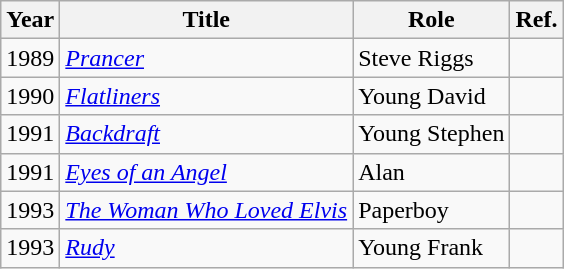<table class="wikitable">
<tr>
<th>Year</th>
<th>Title</th>
<th>Role</th>
<th>Ref.</th>
</tr>
<tr>
<td>1989</td>
<td><a href='#'><em>Prancer</em></a></td>
<td>Steve Riggs</td>
<td></td>
</tr>
<tr>
<td>1990</td>
<td><em><a href='#'>Flatliners</a></em></td>
<td>Young David</td>
<td></td>
</tr>
<tr>
<td>1991</td>
<td><a href='#'><em>Backdraft</em></a></td>
<td>Young Stephen</td>
<td></td>
</tr>
<tr>
<td>1991</td>
<td><em><a href='#'>Eyes of an Angel</a></em></td>
<td>Alan</td>
<td></td>
</tr>
<tr>
<td>1993</td>
<td><em><a href='#'>The Woman Who Loved Elvis</a></em></td>
<td>Paperboy</td>
<td></td>
</tr>
<tr>
<td>1993</td>
<td><a href='#'><em>Rudy</em></a></td>
<td>Young Frank</td>
<td></td>
</tr>
</table>
